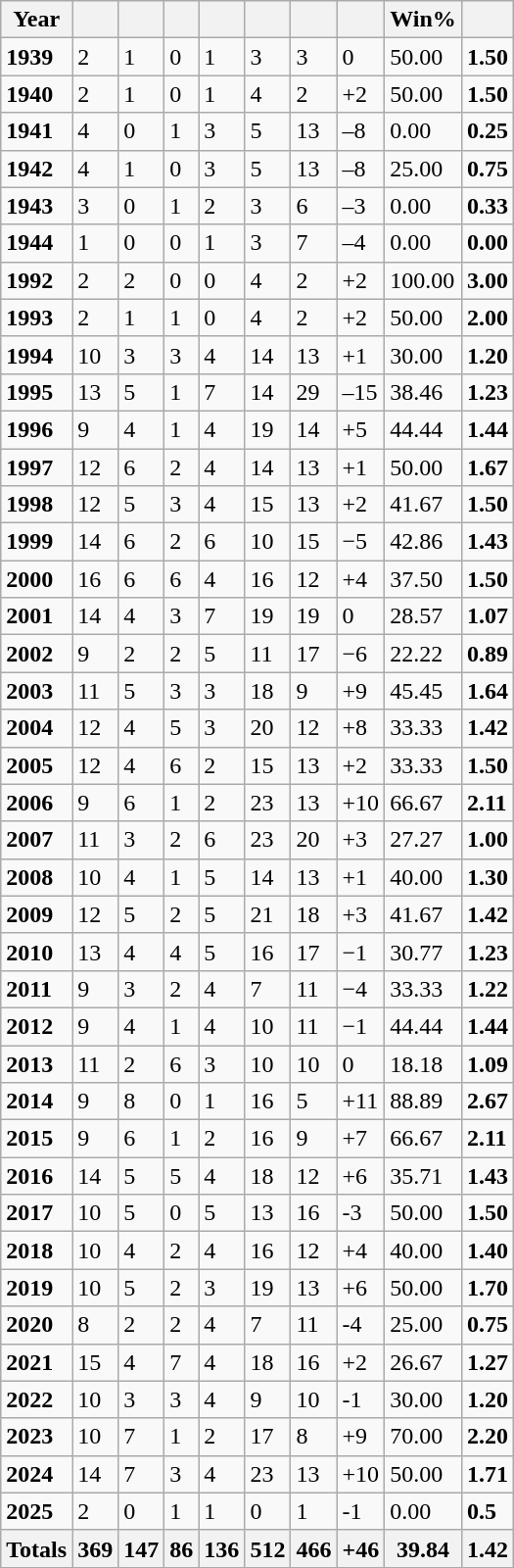<table class="wikitable sortable">
<tr>
<th>Year</th>
<th></th>
<th></th>
<th></th>
<th></th>
<th></th>
<th></th>
<th></th>
<th>Win%</th>
<th></th>
</tr>
<tr>
<td><strong>1939</strong></td>
<td>2</td>
<td>1</td>
<td>0</td>
<td>1</td>
<td>3</td>
<td>3</td>
<td>0</td>
<td>50.00</td>
<td><strong>1.50</strong></td>
</tr>
<tr>
<td><strong>1940</strong></td>
<td>2</td>
<td>1</td>
<td>0</td>
<td>1</td>
<td>4</td>
<td>2</td>
<td>+2</td>
<td>50.00</td>
<td><strong>1.50</strong></td>
</tr>
<tr>
<td><strong>1941</strong></td>
<td>4</td>
<td>0</td>
<td>1</td>
<td>3</td>
<td>5</td>
<td>13</td>
<td>–8</td>
<td>0.00</td>
<td><strong>0.25</strong></td>
</tr>
<tr>
<td><strong>1942</strong></td>
<td>4</td>
<td>1</td>
<td>0</td>
<td>3</td>
<td>5</td>
<td>13</td>
<td>–8</td>
<td>25.00</td>
<td><strong>0.75</strong></td>
</tr>
<tr>
<td><strong>1943</strong></td>
<td>3</td>
<td>0</td>
<td>1</td>
<td>2</td>
<td>3</td>
<td>6</td>
<td>–3</td>
<td>0.00</td>
<td><strong>0.33</strong></td>
</tr>
<tr>
<td><strong>1944</strong></td>
<td>1</td>
<td>0</td>
<td>0</td>
<td>1</td>
<td>3</td>
<td>7</td>
<td>–4</td>
<td>0.00</td>
<td><strong>0.00</strong></td>
</tr>
<tr>
<td><strong>1992</strong></td>
<td>2</td>
<td>2</td>
<td>0</td>
<td>0</td>
<td>4</td>
<td>2</td>
<td>+2</td>
<td>100.00</td>
<td><strong>3.00</strong></td>
</tr>
<tr>
<td><strong>1993</strong></td>
<td>2</td>
<td>1</td>
<td>1</td>
<td>0</td>
<td>4</td>
<td>2</td>
<td>+2</td>
<td>50.00</td>
<td><strong>2.00</strong></td>
</tr>
<tr>
<td><strong>1994</strong></td>
<td>10</td>
<td>3</td>
<td>3</td>
<td>4</td>
<td>14</td>
<td>13</td>
<td>+1</td>
<td>30.00</td>
<td><strong>1.20</strong></td>
</tr>
<tr>
<td><strong>1995</strong></td>
<td>13</td>
<td>5</td>
<td>1</td>
<td>7</td>
<td>14</td>
<td>29</td>
<td>–15</td>
<td>38.46</td>
<td><strong>1.23</strong></td>
</tr>
<tr>
<td><strong>1996</strong></td>
<td>9</td>
<td>4</td>
<td>1</td>
<td>4</td>
<td>19</td>
<td>14</td>
<td>+5</td>
<td>44.44</td>
<td><strong>1.44</strong></td>
</tr>
<tr>
<td><strong>1997</strong></td>
<td>12</td>
<td>6</td>
<td>2</td>
<td>4</td>
<td>14</td>
<td>13</td>
<td>+1</td>
<td>50.00</td>
<td><strong>1.67</strong></td>
</tr>
<tr>
<td><strong>1998</strong></td>
<td>12</td>
<td>5</td>
<td>3</td>
<td>4</td>
<td>15</td>
<td>13</td>
<td>+2</td>
<td>41.67</td>
<td><strong>1.50</strong></td>
</tr>
<tr>
<td><strong>1999</strong></td>
<td>14</td>
<td>6</td>
<td>2</td>
<td>6</td>
<td>10</td>
<td>15</td>
<td>−5</td>
<td>42.86</td>
<td><strong>1.43</strong></td>
</tr>
<tr>
<td><strong>2000</strong></td>
<td>16</td>
<td>6</td>
<td>6</td>
<td>4</td>
<td>16</td>
<td>12</td>
<td>+4</td>
<td>37.50</td>
<td><strong>1.50</strong></td>
</tr>
<tr>
<td><strong>2001</strong></td>
<td>14</td>
<td>4</td>
<td>3</td>
<td>7</td>
<td>19</td>
<td>19</td>
<td>0</td>
<td>28.57</td>
<td><strong>1.07</strong></td>
</tr>
<tr>
<td><strong>2002</strong></td>
<td>9</td>
<td>2</td>
<td>2</td>
<td>5</td>
<td>11</td>
<td>17</td>
<td>−6</td>
<td>22.22</td>
<td><strong>0.89</strong></td>
</tr>
<tr>
<td><strong>2003</strong></td>
<td>11</td>
<td>5</td>
<td>3</td>
<td>3</td>
<td>18</td>
<td>9</td>
<td>+9</td>
<td>45.45</td>
<td><strong>1.64</strong></td>
</tr>
<tr>
<td><strong>2004</strong></td>
<td>12</td>
<td>4</td>
<td>5</td>
<td>3</td>
<td>20</td>
<td>12</td>
<td>+8</td>
<td>33.33</td>
<td><strong>1.42</strong></td>
</tr>
<tr>
<td><strong>2005</strong></td>
<td>12</td>
<td>4</td>
<td>6</td>
<td>2</td>
<td>15</td>
<td>13</td>
<td>+2</td>
<td>33.33</td>
<td><strong>1.50</strong></td>
</tr>
<tr>
<td><strong>2006</strong></td>
<td>9</td>
<td>6</td>
<td>1</td>
<td>2</td>
<td>23</td>
<td>13</td>
<td>+10</td>
<td>66.67</td>
<td><strong>2.11</strong></td>
</tr>
<tr>
<td><strong>2007</strong></td>
<td>11</td>
<td>3</td>
<td>2</td>
<td>6</td>
<td>23</td>
<td>20</td>
<td>+3</td>
<td>27.27</td>
<td><strong>1.00</strong></td>
</tr>
<tr>
<td><strong>2008</strong></td>
<td>10</td>
<td>4</td>
<td>1</td>
<td>5</td>
<td>14</td>
<td>13</td>
<td>+1</td>
<td>40.00</td>
<td><strong>1.30</strong></td>
</tr>
<tr>
<td><strong>2009</strong></td>
<td>12</td>
<td>5</td>
<td>2</td>
<td>5</td>
<td>21</td>
<td>18</td>
<td>+3</td>
<td>41.67</td>
<td><strong>1.42</strong></td>
</tr>
<tr>
<td><strong>2010</strong></td>
<td>13</td>
<td>4</td>
<td>4</td>
<td>5</td>
<td>16</td>
<td>17</td>
<td>−1</td>
<td>30.77</td>
<td><strong>1.23</strong></td>
</tr>
<tr>
<td><strong>2011</strong></td>
<td>9</td>
<td>3</td>
<td>2</td>
<td>4</td>
<td>7</td>
<td>11</td>
<td>−4</td>
<td>33.33</td>
<td><strong>1.22</strong></td>
</tr>
<tr>
<td><strong>2012</strong></td>
<td>9</td>
<td>4</td>
<td>1</td>
<td>4</td>
<td>10</td>
<td>11</td>
<td>−1</td>
<td>44.44</td>
<td><strong>1.44</strong></td>
</tr>
<tr>
<td><strong>2013</strong></td>
<td>11</td>
<td>2</td>
<td>6</td>
<td>3</td>
<td>10</td>
<td>10</td>
<td>0</td>
<td>18.18</td>
<td><strong>1.09</strong></td>
</tr>
<tr>
<td><strong>2014</strong></td>
<td>9</td>
<td>8</td>
<td>0</td>
<td>1</td>
<td>16</td>
<td>5</td>
<td>+11</td>
<td>88.89</td>
<td><strong>2.67</strong></td>
</tr>
<tr>
<td><strong>2015</strong></td>
<td>9</td>
<td>6</td>
<td>1</td>
<td>2</td>
<td>16</td>
<td>9</td>
<td>+7</td>
<td>66.67</td>
<td><strong>2.11</strong></td>
</tr>
<tr>
<td><strong>2016</strong></td>
<td>14</td>
<td>5</td>
<td>5</td>
<td>4</td>
<td>18</td>
<td>12</td>
<td>+6</td>
<td>35.71</td>
<td><strong>1.43</strong></td>
</tr>
<tr>
<td><strong>2017</strong></td>
<td>10</td>
<td>5</td>
<td>0</td>
<td>5</td>
<td>13</td>
<td>16</td>
<td>-3</td>
<td>50.00</td>
<td><strong>1.50</strong></td>
</tr>
<tr>
<td><strong>2018</strong></td>
<td>10</td>
<td>4</td>
<td>2</td>
<td>4</td>
<td>16</td>
<td>12</td>
<td>+4</td>
<td>40.00</td>
<td><strong>1.40</strong></td>
</tr>
<tr>
<td><strong>2019</strong></td>
<td>10</td>
<td>5</td>
<td>2</td>
<td>3</td>
<td>19</td>
<td>13</td>
<td>+6</td>
<td>50.00</td>
<td><strong>1.70</strong></td>
</tr>
<tr>
<td><strong>2020</strong></td>
<td>8</td>
<td>2</td>
<td>2</td>
<td>4</td>
<td>7</td>
<td>11</td>
<td>-4</td>
<td>25.00</td>
<td><strong>0.75</strong></td>
</tr>
<tr>
<td><strong>2021</strong></td>
<td>15</td>
<td>4</td>
<td>7</td>
<td>4</td>
<td>18</td>
<td>16</td>
<td>+2</td>
<td>26.67</td>
<td><strong>1.27</strong></td>
</tr>
<tr>
<td><strong>2022</strong></td>
<td>10</td>
<td>3</td>
<td>3</td>
<td>4</td>
<td>9</td>
<td>10</td>
<td>-1</td>
<td>30.00</td>
<td><strong>1.20</strong></td>
</tr>
<tr>
<td><strong>2023</strong></td>
<td>10</td>
<td>7</td>
<td>1</td>
<td>2</td>
<td>17</td>
<td>8</td>
<td>+9</td>
<td>70.00</td>
<td><strong>2.20</strong></td>
</tr>
<tr>
<td><strong>2024</strong></td>
<td>14</td>
<td>7</td>
<td>3</td>
<td>4</td>
<td>23</td>
<td>13</td>
<td>+10</td>
<td>50.00</td>
<td><strong>1.71</strong></td>
</tr>
<tr>
<td><strong>2025</strong></td>
<td>2</td>
<td>0</td>
<td>1</td>
<td>1</td>
<td>0</td>
<td>1</td>
<td>-1</td>
<td>0.00</td>
<td><strong>0.5</strong></td>
</tr>
<tr class="sortbottom">
<th colspan="1">Totals</th>
<th>369</th>
<th>147</th>
<th>86</th>
<th>136</th>
<th>512</th>
<th>466</th>
<th>+46</th>
<th>39.84</th>
<th><strong>1.42</strong></th>
</tr>
</table>
